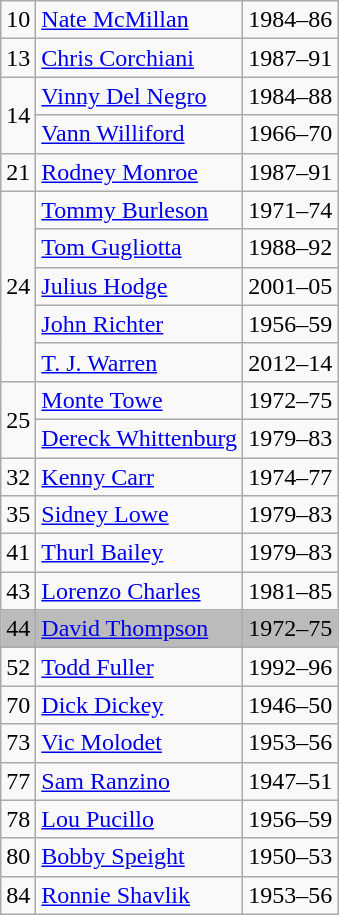<table class="wikitable">
<tr>
<td>10</td>
<td><a href='#'>Nate McMillan</a></td>
<td>1984–86</td>
</tr>
<tr>
<td>13</td>
<td><a href='#'>Chris Corchiani</a></td>
<td>1987–91</td>
</tr>
<tr>
<td rowspan=2>14</td>
<td><a href='#'>Vinny Del Negro</a></td>
<td>1984–88</td>
</tr>
<tr>
<td><a href='#'>Vann Williford</a></td>
<td>1966–70</td>
</tr>
<tr>
<td>21</td>
<td><a href='#'>Rodney Monroe</a></td>
<td>1987–91</td>
</tr>
<tr>
<td rowspan=5>24</td>
<td><a href='#'>Tommy Burleson</a></td>
<td>1971–74</td>
</tr>
<tr>
<td><a href='#'>Tom Gugliotta</a></td>
<td>1988–92</td>
</tr>
<tr>
<td><a href='#'>Julius Hodge</a></td>
<td>2001–05</td>
</tr>
<tr>
<td><a href='#'>John Richter</a></td>
<td>1956–59</td>
</tr>
<tr>
<td><a href='#'>T. J. Warren</a></td>
<td>2012–14</td>
</tr>
<tr>
<td rowspan=2>25</td>
<td><a href='#'>Monte Towe</a></td>
<td>1972–75</td>
</tr>
<tr>
<td><a href='#'>Dereck Whittenburg</a></td>
<td>1979–83</td>
</tr>
<tr>
<td>32</td>
<td><a href='#'>Kenny Carr</a></td>
<td>1974–77</td>
</tr>
<tr>
<td>35</td>
<td><a href='#'>Sidney Lowe</a></td>
<td>1979–83</td>
</tr>
<tr>
<td>41</td>
<td><a href='#'>Thurl Bailey</a></td>
<td>1979–83</td>
</tr>
<tr>
<td>43</td>
<td><a href='#'>Lorenzo Charles</a></td>
<td>1981–85</td>
</tr>
<tr style="background:#BBBBBB;">
<td>44</td>
<td><a href='#'>David Thompson</a></td>
<td>1972–75</td>
</tr>
<tr>
<td>52</td>
<td><a href='#'>Todd Fuller</a></td>
<td>1992–96</td>
</tr>
<tr>
<td>70</td>
<td><a href='#'>Dick Dickey</a></td>
<td>1946–50</td>
</tr>
<tr>
<td>73</td>
<td><a href='#'>Vic Molodet</a></td>
<td>1953–56</td>
</tr>
<tr>
<td>77</td>
<td><a href='#'>Sam Ranzino</a></td>
<td>1947–51</td>
</tr>
<tr>
<td>78</td>
<td><a href='#'>Lou Pucillo</a></td>
<td>1956–59</td>
</tr>
<tr>
<td>80</td>
<td><a href='#'>Bobby Speight</a></td>
<td>1950–53</td>
</tr>
<tr>
<td>84</td>
<td><a href='#'>Ronnie Shavlik</a></td>
<td>1953–56</td>
</tr>
</table>
